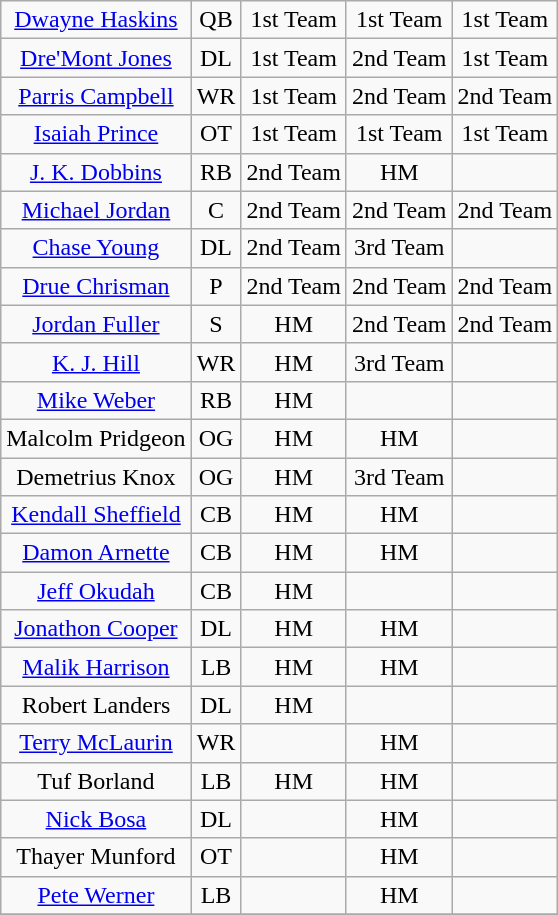<table class="wikitable sortable sortable" style="text-align: center">
<tr>
<td><a href='#'>Dwayne Haskins</a></td>
<td>QB</td>
<td>1st Team</td>
<td>1st Team</td>
<td>1st Team</td>
</tr>
<tr>
<td><a href='#'>Dre'Mont Jones</a></td>
<td>DL</td>
<td>1st Team</td>
<td>2nd Team</td>
<td>1st Team</td>
</tr>
<tr>
<td><a href='#'>Parris Campbell</a></td>
<td>WR</td>
<td>1st Team</td>
<td>2nd Team</td>
<td>2nd Team</td>
</tr>
<tr>
<td><a href='#'>Isaiah Prince</a></td>
<td>OT</td>
<td>1st Team</td>
<td>1st Team</td>
<td>1st Team</td>
</tr>
<tr>
<td><a href='#'>J. K. Dobbins</a></td>
<td>RB</td>
<td>2nd Team</td>
<td data-sort-value="4">HM</td>
<td data-sort-value="5"></td>
</tr>
<tr>
<td><a href='#'>Michael Jordan</a></td>
<td>C</td>
<td>2nd Team</td>
<td>2nd Team</td>
<td>2nd Team</td>
</tr>
<tr>
<td><a href='#'>Chase Young</a></td>
<td>DL</td>
<td>2nd Team</td>
<td>3rd Team</td>
<td data-sort-value="5"></td>
</tr>
<tr>
<td><a href='#'>Drue Chrisman</a></td>
<td>P</td>
<td>2nd Team</td>
<td>2nd Team</td>
<td>2nd Team</td>
</tr>
<tr>
<td><a href='#'>Jordan Fuller</a></td>
<td>S</td>
<td data-sort-value="4">HM</td>
<td>2nd Team</td>
<td>2nd Team</td>
</tr>
<tr>
<td><a href='#'>K. J. Hill</a></td>
<td>WR</td>
<td data-sort-value="4">HM</td>
<td>3rd Team</td>
<td data-sort-value="5"></td>
</tr>
<tr>
<td><a href='#'>Mike Weber</a></td>
<td>RB</td>
<td data-sort-value="4">HM</td>
<td data-sort-value="5"></td>
<td data-sort-value="5"></td>
</tr>
<tr>
<td>Malcolm Pridgeon</td>
<td>OG</td>
<td data-sort-value="4">HM</td>
<td data-sort-value="4">HM</td>
<td data-sort-value="5"></td>
</tr>
<tr>
<td>Demetrius Knox</td>
<td>OG</td>
<td data-sort-value="4">HM</td>
<td>3rd Team</td>
<td data-sort-value="5"></td>
</tr>
<tr>
<td><a href='#'>Kendall Sheffield</a></td>
<td>CB</td>
<td data-sort-value="4">HM</td>
<td data-sort-value="4">HM</td>
<td data-sort-value="5"></td>
</tr>
<tr>
<td><a href='#'>Damon Arnette</a></td>
<td>CB</td>
<td data-sort-value="4">HM</td>
<td data-sort-value="4">HM</td>
<td data-sort-value="5"></td>
</tr>
<tr>
<td><a href='#'>Jeff Okudah</a></td>
<td>CB</td>
<td data-sort-value="4">HM</td>
<td data-sort-value="5"></td>
<td data-sort-value="5"></td>
</tr>
<tr>
<td><a href='#'>Jonathon Cooper</a></td>
<td>DL</td>
<td data-sort-value="4">HM</td>
<td data-sort-value="4">HM</td>
<td data-sort-value="5"></td>
</tr>
<tr>
<td><a href='#'>Malik Harrison</a></td>
<td>LB</td>
<td data-sort-value="4">HM</td>
<td data-sort-value="4">HM</td>
<td data-sort-value="5"></td>
</tr>
<tr>
<td>Robert Landers</td>
<td>DL</td>
<td data-sort-value="4">HM</td>
<td data-sort-value="5"></td>
<td data-sort-value="5"></td>
</tr>
<tr>
<td><a href='#'>Terry McLaurin</a></td>
<td>WR</td>
<td data-sort-value="5"></td>
<td data-sort-value="4">HM</td>
<td data-sort-value="5"></td>
</tr>
<tr>
<td>Tuf Borland</td>
<td>LB</td>
<td data-sort-value="4">HM</td>
<td data-sort-value="4">HM</td>
<td data-sort-value="5"></td>
</tr>
<tr>
<td><a href='#'>Nick Bosa</a></td>
<td>DL</td>
<td data-sort-value="5"></td>
<td data-sort-value="4">HM</td>
<td data-sort-value="5"></td>
</tr>
<tr>
<td>Thayer Munford</td>
<td>OT</td>
<td data-sort-value="5"></td>
<td data-sort-value="4">HM</td>
<td data-sort-value="5"></td>
</tr>
<tr>
<td><a href='#'>Pete Werner</a></td>
<td>LB</td>
<td data-sort-value="5"></td>
<td data-sort-value="4">HM</td>
<td data-sort-value="5"></td>
</tr>
<tr>
</tr>
</table>
